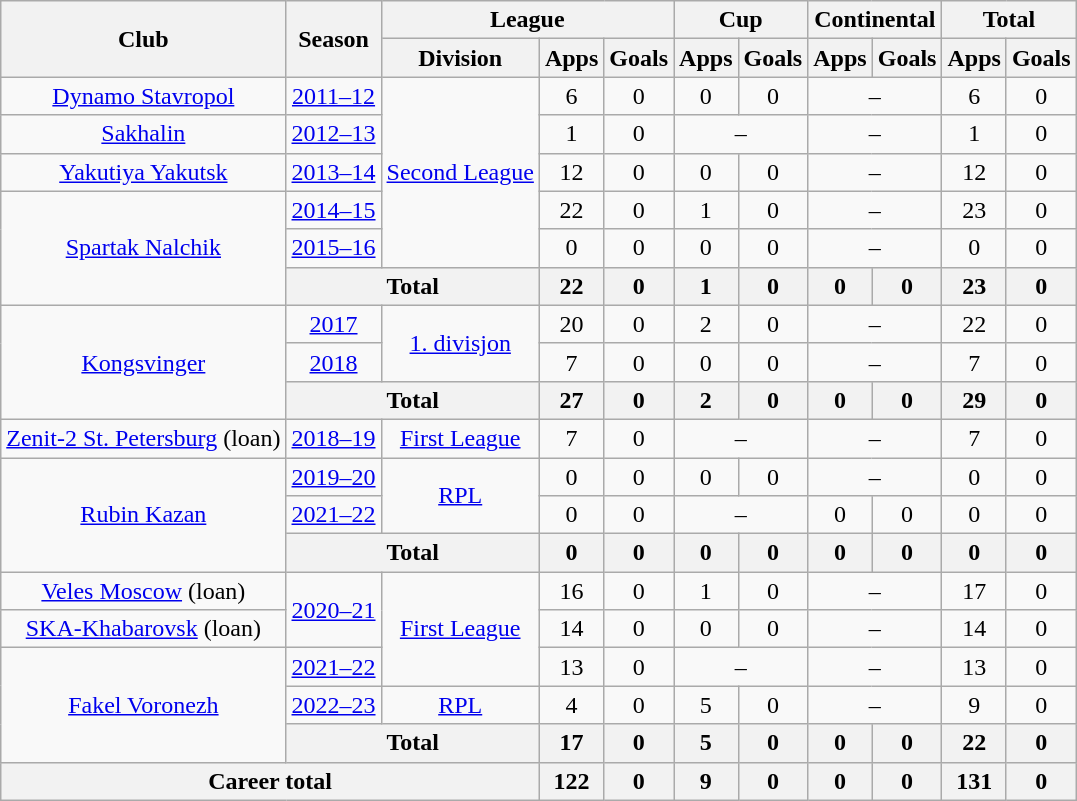<table class="wikitable" style="text-align: center;">
<tr>
<th rowspan=2>Club</th>
<th rowspan=2>Season</th>
<th colspan=3>League</th>
<th colspan=2>Cup</th>
<th colspan=2>Continental</th>
<th colspan=2>Total</th>
</tr>
<tr>
<th>Division</th>
<th>Apps</th>
<th>Goals</th>
<th>Apps</th>
<th>Goals</th>
<th>Apps</th>
<th>Goals</th>
<th>Apps</th>
<th>Goals</th>
</tr>
<tr>
<td><a href='#'>Dynamo Stavropol</a></td>
<td><a href='#'>2011–12</a></td>
<td rowspan="5"><a href='#'>Second League</a></td>
<td>6</td>
<td>0</td>
<td>0</td>
<td>0</td>
<td colspan=2>–</td>
<td>6</td>
<td>0</td>
</tr>
<tr>
<td><a href='#'>Sakhalin</a></td>
<td><a href='#'>2012–13</a></td>
<td>1</td>
<td>0</td>
<td colspan=2>–</td>
<td colspan=2>–</td>
<td>1</td>
<td>0</td>
</tr>
<tr>
<td><a href='#'>Yakutiya Yakutsk</a></td>
<td><a href='#'>2013–14</a></td>
<td>12</td>
<td>0</td>
<td>0</td>
<td>0</td>
<td colspan=2>–</td>
<td>12</td>
<td>0</td>
</tr>
<tr>
<td rowspan="3"><a href='#'>Spartak Nalchik</a></td>
<td><a href='#'>2014–15</a></td>
<td>22</td>
<td>0</td>
<td>1</td>
<td>0</td>
<td colspan=2>–</td>
<td>23</td>
<td>0</td>
</tr>
<tr>
<td><a href='#'>2015–16</a></td>
<td>0</td>
<td>0</td>
<td>0</td>
<td>0</td>
<td colspan=2>–</td>
<td>0</td>
<td>0</td>
</tr>
<tr>
<th colspan=2>Total</th>
<th>22</th>
<th>0</th>
<th>1</th>
<th>0</th>
<th>0</th>
<th>0</th>
<th>23</th>
<th>0</th>
</tr>
<tr>
<td rowspan="3"><a href='#'>Kongsvinger</a></td>
<td><a href='#'>2017</a></td>
<td rowspan="2"><a href='#'>1. divisjon</a></td>
<td>20</td>
<td>0</td>
<td>2</td>
<td>0</td>
<td colspan=2>–</td>
<td>22</td>
<td>0</td>
</tr>
<tr>
<td><a href='#'>2018</a></td>
<td>7</td>
<td>0</td>
<td>0</td>
<td>0</td>
<td colspan=2>–</td>
<td>7</td>
<td>0</td>
</tr>
<tr>
<th colspan=2>Total</th>
<th>27</th>
<th>0</th>
<th>2</th>
<th>0</th>
<th>0</th>
<th>0</th>
<th>29</th>
<th>0</th>
</tr>
<tr>
<td><a href='#'>Zenit-2 St. Petersburg</a> (loan)</td>
<td><a href='#'>2018–19</a></td>
<td><a href='#'>First League</a></td>
<td>7</td>
<td>0</td>
<td colspan=2>–</td>
<td colspan=2>–</td>
<td>7</td>
<td>0</td>
</tr>
<tr>
<td rowspan="3"><a href='#'>Rubin Kazan</a></td>
<td><a href='#'>2019–20</a></td>
<td rowspan="2"><a href='#'>RPL</a></td>
<td>0</td>
<td>0</td>
<td>0</td>
<td>0</td>
<td colspan=2>–</td>
<td>0</td>
<td>0</td>
</tr>
<tr>
<td><a href='#'>2021–22</a></td>
<td>0</td>
<td>0</td>
<td colspan=2>–</td>
<td>0</td>
<td>0</td>
<td>0</td>
<td>0</td>
</tr>
<tr>
<th colspan=2>Total</th>
<th>0</th>
<th>0</th>
<th>0</th>
<th>0</th>
<th>0</th>
<th>0</th>
<th>0</th>
<th>0</th>
</tr>
<tr>
<td><a href='#'>Veles Moscow</a> (loan)</td>
<td rowspan="2"><a href='#'>2020–21</a></td>
<td rowspan="3"><a href='#'>First League</a></td>
<td>16</td>
<td>0</td>
<td>1</td>
<td>0</td>
<td colspan=2>–</td>
<td>17</td>
<td>0</td>
</tr>
<tr>
<td><a href='#'>SKA-Khabarovsk</a> (loan)</td>
<td>14</td>
<td>0</td>
<td>0</td>
<td>0</td>
<td colspan=2>–</td>
<td>14</td>
<td>0</td>
</tr>
<tr>
<td rowspan="3"><a href='#'>Fakel Voronezh</a></td>
<td><a href='#'>2021–22</a></td>
<td>13</td>
<td>0</td>
<td colspan=2>–</td>
<td colspan=2>–</td>
<td>13</td>
<td>0</td>
</tr>
<tr>
<td><a href='#'>2022–23</a></td>
<td><a href='#'>RPL</a></td>
<td>4</td>
<td>0</td>
<td>5</td>
<td>0</td>
<td colspan=2>–</td>
<td>9</td>
<td>0</td>
</tr>
<tr>
<th colspan=2>Total</th>
<th>17</th>
<th>0</th>
<th>5</th>
<th>0</th>
<th>0</th>
<th>0</th>
<th>22</th>
<th>0</th>
</tr>
<tr>
<th colspan=3>Career total</th>
<th>122</th>
<th>0</th>
<th>9</th>
<th>0</th>
<th>0</th>
<th>0</th>
<th>131</th>
<th>0</th>
</tr>
</table>
